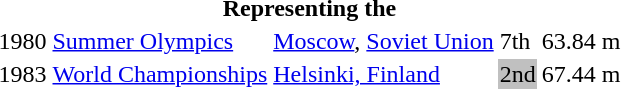<table>
<tr>
<th colspan="5">Representing the </th>
</tr>
<tr>
<td>1980</td>
<td><a href='#'>Summer Olympics</a></td>
<td><a href='#'>Moscow</a>, <a href='#'>Soviet Union</a></td>
<td>7th</td>
<td>63.84 m</td>
</tr>
<tr>
<td>1983</td>
<td><a href='#'>World Championships</a></td>
<td><a href='#'>Helsinki, Finland</a></td>
<td bgcolor="silver">2nd</td>
<td>67.44 m</td>
</tr>
</table>
